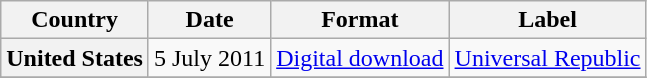<table class="wikitable plainrowheaders">
<tr>
<th scope="col">Country</th>
<th scope="col">Date</th>
<th scope="col">Format</th>
<th scope="col">Label</th>
</tr>
<tr>
<th scope="row">United States</th>
<td>5 July 2011</td>
<td><a href='#'>Digital download</a></td>
<td><a href='#'>Universal Republic</a></td>
</tr>
<tr>
</tr>
</table>
